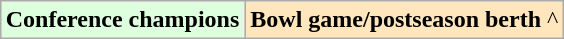<table class="wikitable" style="margin:1em auto;">
<tr>
<td bgcolor="#ddffdd"><strong>Conference champions</strong> </td>
<td bgcolor="#ffe6bd"><strong>Bowl game/postseason berth</strong> ^</td>
</tr>
</table>
